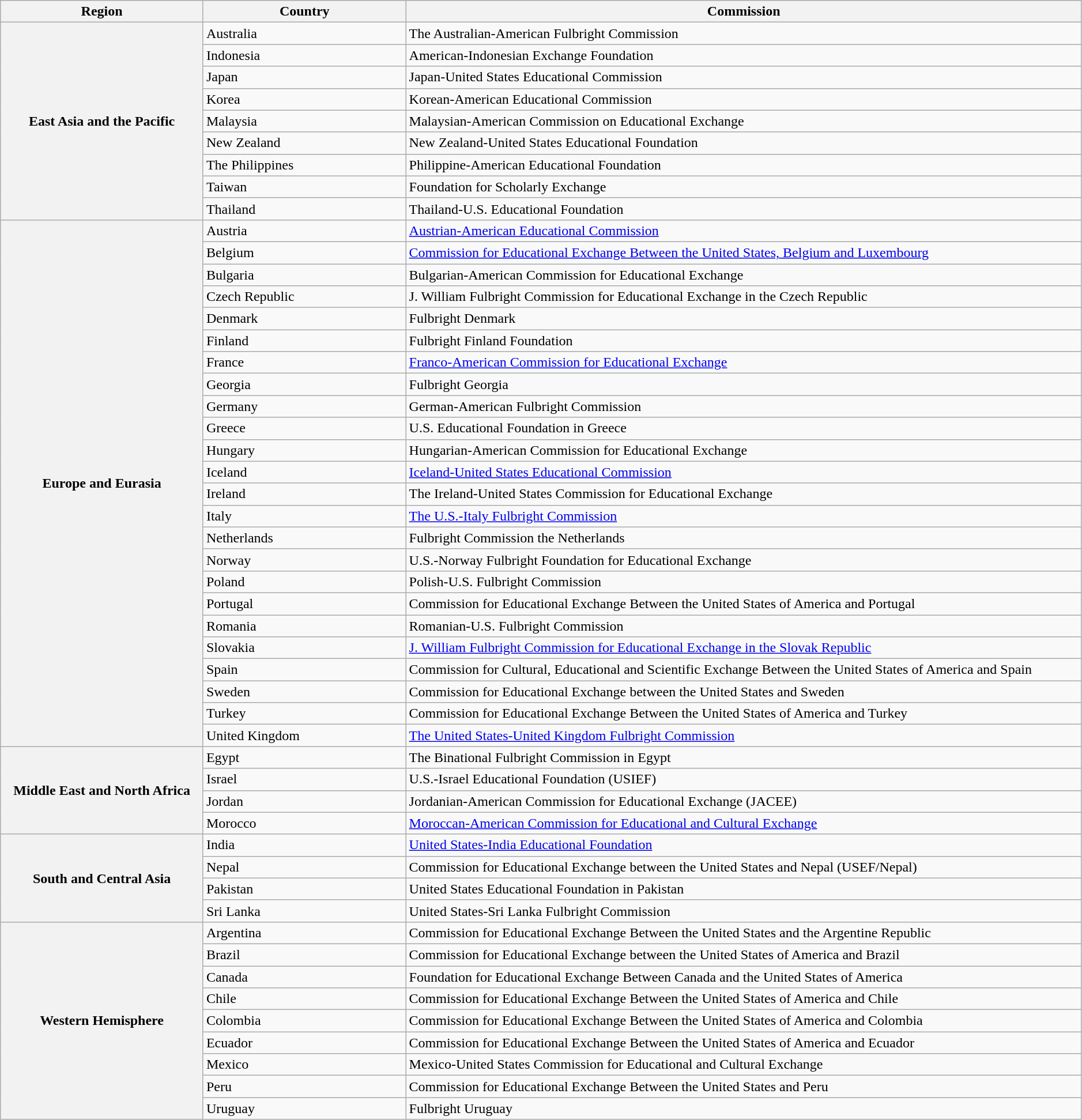<table class="wikitable sortable plainrowheaders" style="width:99%;">
<tr>
<th scope="col" style="width:15%;">Region</th>
<th scope="col" style="width:15%;">Country</th>
<th scope="col" style="width:50%;">Commission</th>
</tr>
<tr>
<th scope="row" rowspan="9">East Asia and the Pacific</th>
<td>Australia</td>
<td>The Australian-American Fulbright Commission</td>
</tr>
<tr>
<td>Indonesia</td>
<td>American-Indonesian Exchange Foundation</td>
</tr>
<tr>
<td>Japan</td>
<td>Japan-United States Educational Commission</td>
</tr>
<tr>
<td>Korea</td>
<td>Korean-American Educational Commission</td>
</tr>
<tr>
<td>Malaysia</td>
<td>Malaysian-American Commission on Educational Exchange</td>
</tr>
<tr>
<td>New Zealand</td>
<td>New Zealand-United States Educational Foundation</td>
</tr>
<tr>
<td>The Philippines</td>
<td>Philippine-American Educational Foundation</td>
</tr>
<tr>
<td>Taiwan</td>
<td>Foundation for Scholarly Exchange</td>
</tr>
<tr>
<td>Thailand</td>
<td>Thailand-U.S. Educational Foundation</td>
</tr>
<tr>
<th rowspan="24" scope="row">Europe and Eurasia</th>
<td>Austria</td>
<td><a href='#'>Austrian-American Educational Commission</a></td>
</tr>
<tr>
<td>Belgium</td>
<td><a href='#'>Commission for Educational Exchange Between the United States, Belgium and Luxembourg</a></td>
</tr>
<tr>
<td>Bulgaria</td>
<td>Bulgarian-American Commission for Educational Exchange</td>
</tr>
<tr>
<td>Czech Republic</td>
<td>J. William Fulbright Commission for Educational Exchange in the Czech Republic</td>
</tr>
<tr>
<td>Denmark</td>
<td>Fulbright Denmark</td>
</tr>
<tr>
<td>Finland</td>
<td>Fulbright Finland Foundation</td>
</tr>
<tr>
<td>France</td>
<td><a href='#'>Franco-American Commission for Educational Exchange</a></td>
</tr>
<tr>
<td>Georgia</td>
<td>Fulbright Georgia</td>
</tr>
<tr>
<td>Germany</td>
<td>German-American Fulbright Commission</td>
</tr>
<tr>
<td>Greece</td>
<td>U.S. Educational Foundation in Greece</td>
</tr>
<tr>
<td>Hungary</td>
<td>Hungarian-American Commission for Educational Exchange</td>
</tr>
<tr>
<td>Iceland</td>
<td><a href='#'>Iceland-United States Educational Commission</a></td>
</tr>
<tr>
<td>Ireland</td>
<td>The Ireland-United States Commission for Educational Exchange</td>
</tr>
<tr>
<td>Italy</td>
<td><a href='#'>The U.S.-Italy Fulbright Commission</a></td>
</tr>
<tr>
<td>Netherlands</td>
<td>Fulbright Commission the Netherlands</td>
</tr>
<tr>
<td>Norway</td>
<td>U.S.-Norway Fulbright Foundation for Educational Exchange</td>
</tr>
<tr>
<td>Poland</td>
<td>Polish-U.S. Fulbright Commission</td>
</tr>
<tr>
<td>Portugal</td>
<td>Commission for Educational Exchange Between the United States of America and Portugal</td>
</tr>
<tr>
<td>Romania</td>
<td>Romanian-U.S. Fulbright Commission</td>
</tr>
<tr>
<td>Slovakia</td>
<td><a href='#'>J. William Fulbright Commission for Educational Exchange in the Slovak Republic</a></td>
</tr>
<tr>
<td>Spain</td>
<td>Commission for Cultural, Educational and Scientific Exchange Between the United States of America and Spain</td>
</tr>
<tr>
<td>Sweden</td>
<td>Commission for Educational Exchange between the United States and Sweden</td>
</tr>
<tr>
<td>Turkey</td>
<td>Commission for Educational Exchange Between the United States of America and Turkey</td>
</tr>
<tr>
<td>United Kingdom</td>
<td><a href='#'>The United States-United Kingdom Fulbright Commission</a></td>
</tr>
<tr>
<th scope="row" rowspan="4">Middle East and North Africa</th>
<td>Egypt</td>
<td>The Binational Fulbright Commission in Egypt</td>
</tr>
<tr>
<td>Israel</td>
<td>U.S.-Israel Educational Foundation (USIEF)</td>
</tr>
<tr>
<td>Jordan</td>
<td>Jordanian-American Commission for Educational Exchange (JACEE)</td>
</tr>
<tr>
<td>Morocco</td>
<td><a href='#'>Moroccan-American Commission for Educational and Cultural Exchange</a></td>
</tr>
<tr>
<th scope="row" rowspan="4">South and Central Asia</th>
<td>India</td>
<td><a href='#'>United States-India Educational Foundation</a></td>
</tr>
<tr>
<td>Nepal</td>
<td>Commission for Educational Exchange between the United States and Nepal (USEF/Nepal)</td>
</tr>
<tr>
<td>Pakistan</td>
<td>United States Educational Foundation in Pakistan</td>
</tr>
<tr>
<td>Sri Lanka</td>
<td>United States-Sri Lanka Fulbright Commission</td>
</tr>
<tr>
<th scope="row" rowspan="9">Western Hemisphere</th>
<td>Argentina</td>
<td>Commission for Educational Exchange Between the United States and the Argentine Republic</td>
</tr>
<tr>
<td>Brazil</td>
<td>Commission for Educational Exchange between the United States of America and Brazil</td>
</tr>
<tr>
<td>Canada</td>
<td>Foundation for Educational Exchange Between Canada and the United States of America</td>
</tr>
<tr>
<td>Chile</td>
<td>Commission for Educational Exchange Between the United States of America and Chile</td>
</tr>
<tr>
<td>Colombia</td>
<td>Commission for Educational Exchange Between the United States of America and Colombia</td>
</tr>
<tr>
<td>Ecuador</td>
<td>Commission for Educational Exchange Between the United States of America and Ecuador</td>
</tr>
<tr>
<td>Mexico</td>
<td>Mexico-United States Commission for Educational and Cultural Exchange</td>
</tr>
<tr>
<td>Peru</td>
<td>Commission for Educational Exchange Between the United States and Peru</td>
</tr>
<tr>
<td>Uruguay</td>
<td>Fulbright Uruguay</td>
</tr>
</table>
